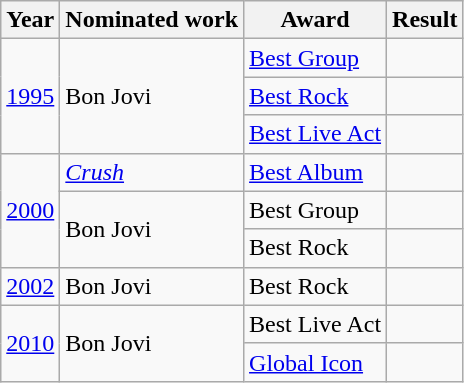<table class="wikitable">
<tr>
<th>Year</th>
<th>Nominated work</th>
<th>Award</th>
<th>Result</th>
</tr>
<tr>
<td style="text-align:center;" rowspan="3"><a href='#'>1995</a></td>
<td rowspan="3">Bon Jovi</td>
<td><a href='#'>Best Group</a></td>
<td></td>
</tr>
<tr>
<td><a href='#'>Best Rock</a></td>
<td></td>
</tr>
<tr>
<td><a href='#'>Best Live Act</a></td>
<td></td>
</tr>
<tr>
<td style="text-align:center;" rowspan="3"><a href='#'>2000</a></td>
<td><em><a href='#'>Crush</a></em></td>
<td><a href='#'>Best Album</a></td>
<td></td>
</tr>
<tr>
<td rowspan="2">Bon Jovi</td>
<td>Best Group</td>
<td></td>
</tr>
<tr>
<td>Best Rock</td>
<td></td>
</tr>
<tr>
<td style="text-align:center;"><a href='#'>2002</a></td>
<td>Bon Jovi</td>
<td>Best Rock</td>
<td></td>
</tr>
<tr>
<td style="text-align:center;" rowspan="2"><a href='#'>2010</a></td>
<td rowspan="2">Bon Jovi</td>
<td>Best Live Act</td>
<td></td>
</tr>
<tr>
<td><a href='#'>Global Icon</a></td>
<td></td>
</tr>
</table>
